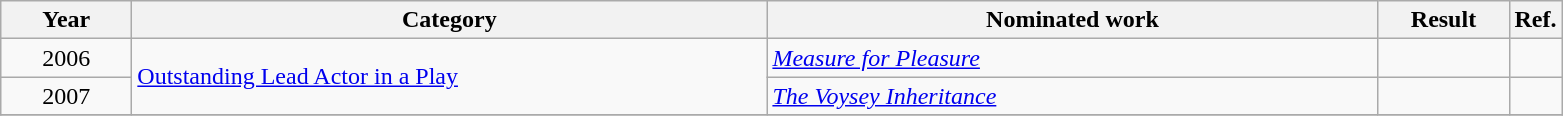<table class=wikitable>
<tr>
<th scope="col" style="width:5em;">Year</th>
<th scope="col" style="width:26em;">Category</th>
<th scope="col" style="width:25em;">Nominated work</th>
<th scope="col" style="width:5em;">Result</th>
<th>Ref.</th>
</tr>
<tr>
<td style="text-align:center;">2006</td>
<td rowspan=2><a href='#'>Outstanding Lead Actor in a Play</a></td>
<td><em><a href='#'>Measure for Pleasure</a></em></td>
<td></td>
<td></td>
</tr>
<tr>
<td style="text-align:center;">2007</td>
<td><em><a href='#'>The Voysey Inheritance</a></em></td>
<td></td>
<td></td>
</tr>
<tr>
</tr>
</table>
